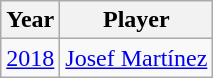<table class="wikitable">
<tr>
<th>Year</th>
<th>Player</th>
</tr>
<tr>
<td style="text-align: center;" rowspan=1><a href='#'>2018</a></td>
<td> <a href='#'>Josef Martínez</a></td>
</tr>
</table>
